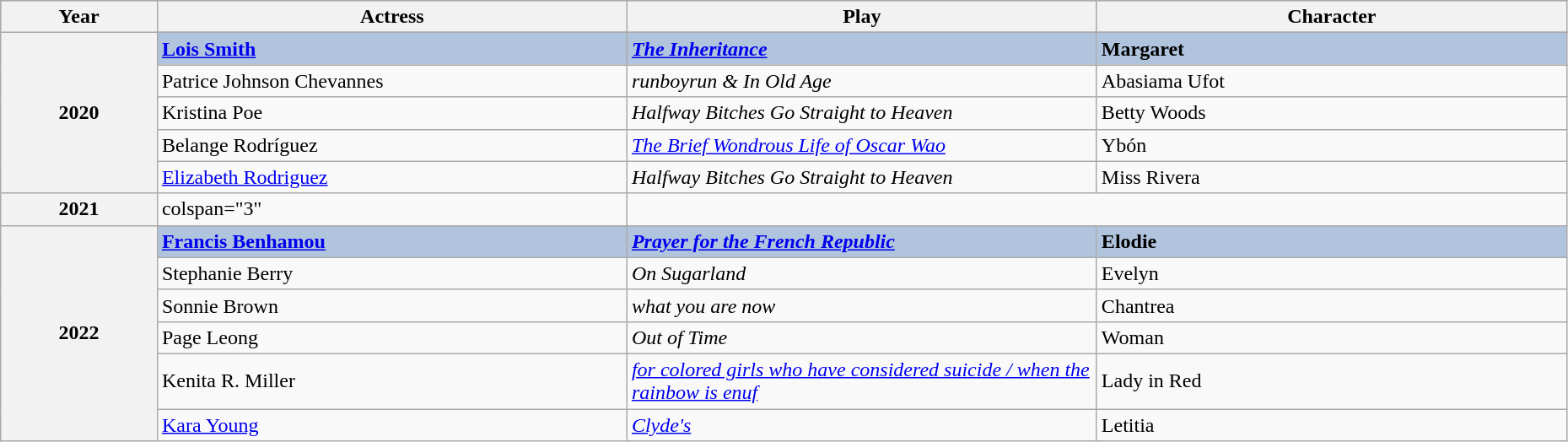<table class="wikitable" style="width:98%;">
<tr style="background:#bebebe;">
<th style="width:10%;">Year</th>
<th style="width:30%;">Actress</th>
<th style="width:30%;">Play</th>
<th style="width:30%;">Character</th>
</tr>
<tr>
<th rowspan="6">2020</th>
</tr>
<tr style="background:#B0C4DE;">
<td><strong><a href='#'>Lois Smith</a></strong></td>
<td><strong><em><a href='#'>The Inheritance</a></em></strong></td>
<td><strong>Margaret</strong></td>
</tr>
<tr>
<td>Patrice Johnson Chevannes</td>
<td><em>runboyrun & In Old Age</em></td>
<td>Abasiama Ufot</td>
</tr>
<tr>
<td>Kristina Poe</td>
<td><em>Halfway Bitches Go Straight to Heaven</em></td>
<td>Betty Woods</td>
</tr>
<tr>
<td>Belange Rodríguez</td>
<td><em><a href='#'>The Brief Wondrous Life of Oscar Wao</a></em></td>
<td>Ybón</td>
</tr>
<tr>
<td><a href='#'>Elizabeth Rodriguez</a></td>
<td><em>Halfway Bitches Go Straight to Heaven</em></td>
<td>Miss Rivera</td>
</tr>
<tr>
<th>2021</th>
<td>colspan="3" </td>
</tr>
<tr>
<th rowspan="7">2022</th>
</tr>
<tr style="background:#B0C4DE;">
<td><strong><a href='#'>Francis Benhamou</a></strong></td>
<td><strong><em><a href='#'>Prayer for the French Republic</a></em></strong></td>
<td><strong>Elodie</strong></td>
</tr>
<tr>
<td>Stephanie Berry</td>
<td><em>On Sugarland</em></td>
<td>Evelyn</td>
</tr>
<tr>
<td>Sonnie Brown</td>
<td><em>what you are now</em></td>
<td>Chantrea</td>
</tr>
<tr>
<td>Page Leong</td>
<td><em>Out of Time</em></td>
<td>Woman</td>
</tr>
<tr>
<td>Kenita R. Miller</td>
<td><em><a href='#'>for colored girls who have considered suicide / when the rainbow is enuf</a></em></td>
<td>Lady in Red</td>
</tr>
<tr>
<td><a href='#'>Kara Young</a></td>
<td><em><a href='#'>Clyde's</a></em></td>
<td>Letitia</td>
</tr>
</table>
